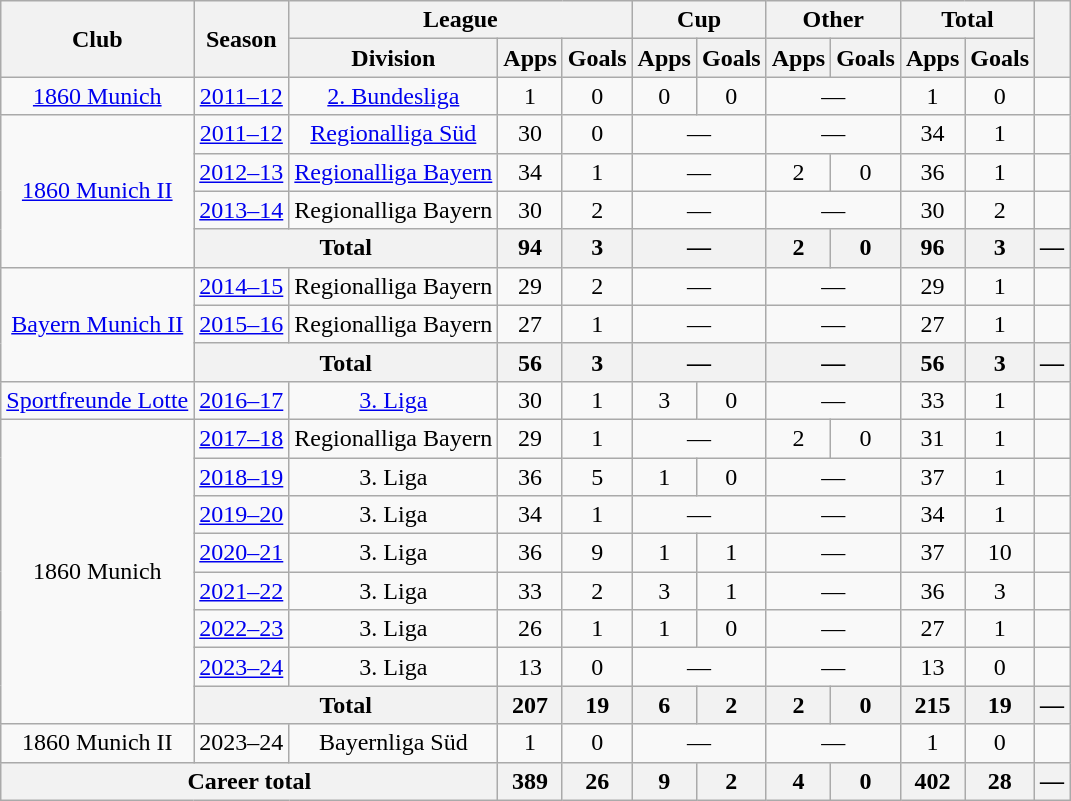<table class="wikitable" style="text-align:center">
<tr>
<th rowspan="2">Club</th>
<th rowspan="2">Season</th>
<th colspan="3">League</th>
<th colspan="2">Cup</th>
<th colspan="2">Other</th>
<th colspan="2">Total</th>
<th rowspan="2"></th>
</tr>
<tr>
<th>Division</th>
<th>Apps</th>
<th>Goals</th>
<th>Apps</th>
<th>Goals</th>
<th>Apps</th>
<th>Goals</th>
<th>Apps</th>
<th>Goals</th>
</tr>
<tr>
<td><a href='#'>1860 Munich</a></td>
<td><a href='#'>2011–12</a></td>
<td><a href='#'>2. Bundesliga</a></td>
<td>1</td>
<td>0</td>
<td>0</td>
<td>0</td>
<td colspan="2">—</td>
<td>1</td>
<td>0</td>
<td></td>
</tr>
<tr>
<td rowspan="4"><a href='#'>1860 Munich II</a></td>
<td><a href='#'>2011–12</a></td>
<td><a href='#'>Regionalliga Süd</a></td>
<td>30</td>
<td>0</td>
<td colspan="2">—</td>
<td colspan="2">—</td>
<td>34</td>
<td>1</td>
<td></td>
</tr>
<tr>
<td><a href='#'>2012–13</a></td>
<td><a href='#'>Regionalliga Bayern</a></td>
<td>34</td>
<td>1</td>
<td colspan="2">—</td>
<td>2</td>
<td>0</td>
<td>36</td>
<td>1</td>
<td></td>
</tr>
<tr>
<td><a href='#'>2013–14</a></td>
<td>Regionalliga Bayern</td>
<td>30</td>
<td>2</td>
<td colspan="2">—</td>
<td colspan="2">—</td>
<td>30</td>
<td>2</td>
<td></td>
</tr>
<tr>
<th colspan="2">Total</th>
<th>94</th>
<th>3</th>
<th colspan="2">—</th>
<th>2</th>
<th>0</th>
<th>96</th>
<th>3</th>
<th>—</th>
</tr>
<tr>
<td rowspan="3"><a href='#'>Bayern Munich II</a></td>
<td><a href='#'>2014–15</a></td>
<td>Regionalliga Bayern</td>
<td>29</td>
<td>2</td>
<td colspan="2">—</td>
<td colspan="2">—</td>
<td>29</td>
<td>1</td>
<td></td>
</tr>
<tr>
<td><a href='#'>2015–16</a></td>
<td>Regionalliga Bayern</td>
<td>27</td>
<td>1</td>
<td colspan="2">—</td>
<td colspan="2">—</td>
<td>27</td>
<td>1</td>
<td></td>
</tr>
<tr>
<th colspan="2">Total</th>
<th>56</th>
<th>3</th>
<th colspan="2">—</th>
<th colspan="2">—</th>
<th>56</th>
<th>3</th>
<th>—</th>
</tr>
<tr>
<td><a href='#'>Sportfreunde Lotte</a></td>
<td><a href='#'>2016–17</a></td>
<td><a href='#'>3. Liga</a></td>
<td>30</td>
<td>1</td>
<td>3</td>
<td>0</td>
<td colspan="2">—</td>
<td>33</td>
<td>1</td>
<td></td>
</tr>
<tr>
<td rowspan="8">1860 Munich</td>
<td><a href='#'>2017–18</a></td>
<td>Regionalliga Bayern</td>
<td>29</td>
<td>1</td>
<td colspan="2">—</td>
<td>2</td>
<td>0</td>
<td>31</td>
<td>1</td>
<td></td>
</tr>
<tr>
<td><a href='#'>2018–19</a></td>
<td>3. Liga</td>
<td>36</td>
<td>5</td>
<td>1</td>
<td>0</td>
<td colspan="2">—</td>
<td>37</td>
<td>1</td>
<td></td>
</tr>
<tr>
<td><a href='#'>2019–20</a></td>
<td>3. Liga</td>
<td>34</td>
<td>1</td>
<td colspan="2">—</td>
<td colspan="2">—</td>
<td>34</td>
<td>1</td>
<td></td>
</tr>
<tr>
<td><a href='#'>2020–21</a></td>
<td>3. Liga</td>
<td>36</td>
<td>9</td>
<td>1</td>
<td>1</td>
<td colspan="2">—</td>
<td>37</td>
<td>10</td>
<td></td>
</tr>
<tr>
<td><a href='#'>2021–22</a></td>
<td>3. Liga</td>
<td>33</td>
<td>2</td>
<td>3</td>
<td>1</td>
<td colspan="2">—</td>
<td>36</td>
<td>3</td>
<td></td>
</tr>
<tr>
<td><a href='#'>2022–23</a></td>
<td>3. Liga</td>
<td>26</td>
<td>1</td>
<td>1</td>
<td>0</td>
<td colspan="2">—</td>
<td>27</td>
<td>1</td>
<td></td>
</tr>
<tr>
<td><a href='#'>2023–24</a></td>
<td>3. Liga</td>
<td>13</td>
<td>0</td>
<td colspan="2">—</td>
<td colspan="2">—</td>
<td>13</td>
<td>0</td>
<td></td>
</tr>
<tr>
<th colspan="2">Total</th>
<th>207</th>
<th>19</th>
<th>6</th>
<th>2</th>
<th>2</th>
<th>0</th>
<th>215</th>
<th>19</th>
<th>—</th>
</tr>
<tr>
<td>1860 Munich II</td>
<td>2023–24</td>
<td>Bayernliga Süd</td>
<td>1</td>
<td>0</td>
<td colspan="2">—</td>
<td colspan="2">—</td>
<td>1</td>
<td>0</td>
<td></td>
</tr>
<tr>
<th colspan="3">Career total</th>
<th>389</th>
<th>26</th>
<th>9</th>
<th>2</th>
<th>4</th>
<th>0</th>
<th>402</th>
<th>28</th>
<th>—</th>
</tr>
</table>
